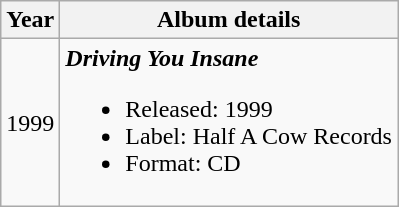<table class="wikitable">
<tr>
<th>Year</th>
<th>Album details</th>
</tr>
<tr>
<td>1999</td>
<td><strong><em>Driving You Insane</em></strong><br><ul><li>Released: 1999</li><li>Label: Half A Cow Records </li><li>Format: CD</li></ul></td>
</tr>
</table>
